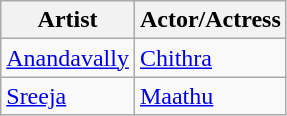<table class="wikitable plainrowheaders sortable">
<tr>
<th>Artist</th>
<th>Actor/Actress</th>
</tr>
<tr>
<td><a href='#'>Anandavally</a></td>
<td><a href='#'>Chithra</a></td>
</tr>
<tr>
<td><a href='#'>Sreeja</a></td>
<td><a href='#'>Maathu</a></td>
</tr>
</table>
